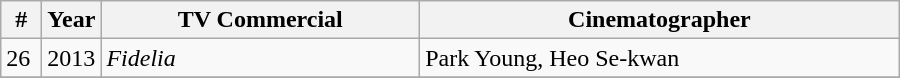<table class="wikitable" style="width:600px">
<tr>
<th width=20>#</th>
<th width=30>Year</th>
<th>TV Commercial</th>
<th>Cinematographer</th>
</tr>
<tr>
<td>26</td>
<td>2013</td>
<td><em>Fidelia</em></td>
<td>Park Young, Heo Se-kwan</td>
</tr>
<tr>
</tr>
</table>
